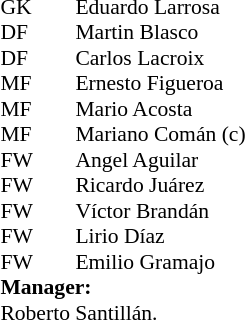<table style="font-size:90%; margin:0.2em auto;" cellspacing="0" cellpadding="0">
<tr>
<th width="25"></th>
<th width="25"></th>
</tr>
<tr>
<td>GK</td>
<td></td>
<td> Eduardo Larrosa</td>
</tr>
<tr>
<td>DF</td>
<td></td>
<td> Martin Blasco</td>
</tr>
<tr>
<td>DF</td>
<td></td>
<td> Carlos Lacroix</td>
</tr>
<tr>
<td>MF</td>
<td></td>
<td> Ernesto Figueroa</td>
</tr>
<tr>
<td>MF</td>
<td></td>
<td> Mario Acosta</td>
</tr>
<tr>
<td>MF</td>
<td></td>
<td> Mariano Comán (c)</td>
</tr>
<tr>
<td>FW</td>
<td></td>
<td> Angel Aguilar</td>
</tr>
<tr>
<td>FW</td>
<td></td>
<td> Ricardo Juárez</td>
</tr>
<tr>
<td>FW</td>
<td></td>
<td> Víctor Brandán</td>
</tr>
<tr>
<td>FW</td>
<td></td>
<td> Lirio Díaz</td>
</tr>
<tr>
<td>FW</td>
<td></td>
<td> Emilio Gramajo</td>
<td></td>
<td> </td>
</tr>
<tr>
<td colspan=3><strong>Manager:</strong></td>
</tr>
<tr>
<td colspan=4> Roberto Santillán.</td>
</tr>
</table>
